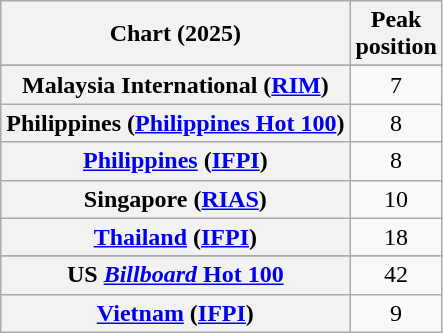<table class="wikitable sortable plainrowheaders" style="text-align:center">
<tr>
<th scope="col">Chart (2025)</th>
<th scope="col">Peak<br>position</th>
</tr>
<tr>
</tr>
<tr>
</tr>
<tr>
<th scope="row">Malaysia International (<a href='#'>RIM</a>)</th>
<td>7</td>
</tr>
<tr>
<th scope="row">Philippines (<a href='#'>Philippines Hot 100</a>)</th>
<td>8</td>
</tr>
<tr>
<th scope="row"><a href='#'>Philippines</a> (<a href='#'>IFPI</a>)</th>
<td>8</td>
</tr>
<tr>
<th scope="row">Singapore (<a href='#'>RIAS</a>)</th>
<td>10</td>
</tr>
<tr>
<th scope="row"><a href='#'>Thailand</a> (<a href='#'>IFPI</a>)</th>
<td>18</td>
</tr>
<tr>
</tr>
<tr>
<th scope="row">US <a href='#'><em>Billboard</em> Hot 100</a></th>
<td>42</td>
</tr>
<tr>
<th scope="row"><a href='#'>Vietnam</a> (<a href='#'>IFPI</a>)</th>
<td>9</td>
</tr>
</table>
